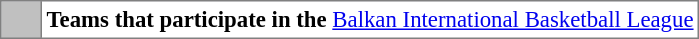<table bgcolor="#f7f8ff" cellpadding="3" cellspacing="0" border="1" style="font-size: 95%; border: gray solid 1px; border-collapse: collapse;text-align:center;">
<tr>
<td style="background: #C0C0C0;" width="20"></td>
<td bgcolor="#ffffff" align="left"><strong>Teams that participate in the</strong> <a href='#'>Balkan International Basketball League</a></td>
</tr>
</table>
